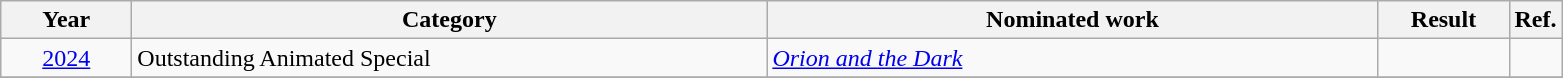<table class=wikitable>
<tr>
<th scope="col" style="width:5em;">Year</th>
<th scope="col" style="width:26em;">Category</th>
<th scope="col" style="width:25em;">Nominated work</th>
<th scope="col" style="width:5em;">Result</th>
<th>Ref.</th>
</tr>
<tr>
<td style="text-align:center;"><a href='#'>2024</a></td>
<td>Outstanding Animated Special</td>
<td><em><a href='#'>Orion and the Dark</a></em></td>
<td></td>
<td></td>
</tr>
<tr>
</tr>
</table>
